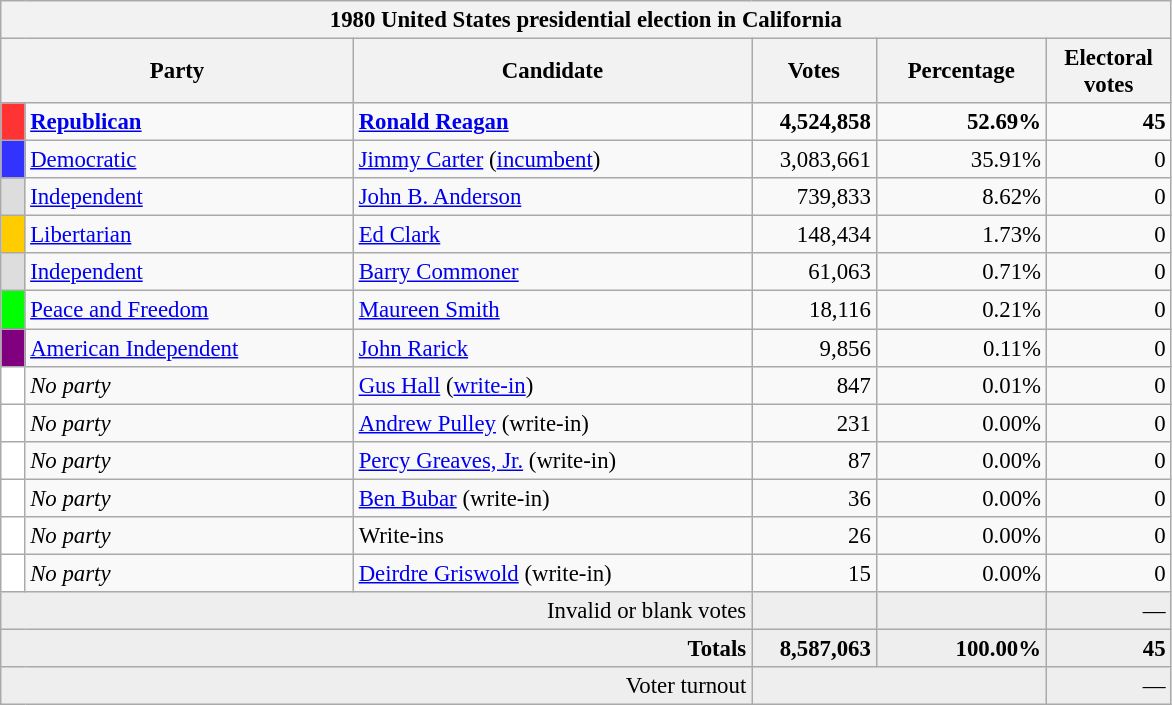<table class="wikitable" style="font-size: 95%;">
<tr>
<th colspan="6">1980 United States presidential election in California</th>
</tr>
<tr>
<th colspan="2" style="width: 15em">Party</th>
<th style="width: 17em">Candidate</th>
<th style="width: 5em">Votes</th>
<th style="width: 7em">Percentage</th>
<th style="width: 5em">Electoral votes</th>
</tr>
<tr>
<th style="background-color:#FF3333; width: 3px"></th>
<td style="width: 130px"><strong><a href='#'>Republican</a></strong></td>
<td><strong><a href='#'>Ronald Reagan</a></strong></td>
<td align="right"><strong>4,524,858</strong></td>
<td align="right"><strong>52.69%</strong></td>
<td align="right"><strong>45</strong></td>
</tr>
<tr>
<th style="background-color:#3333FF; width: 3px"></th>
<td style="width: 130px"><a href='#'>Democratic</a></td>
<td><a href='#'>Jimmy Carter</a> (<a href='#'>incumbent</a>)</td>
<td align="right">3,083,661</td>
<td align="right">35.91%</td>
<td align="right">0</td>
</tr>
<tr>
<th style="background-color:#DDDDDD; width: 3px"></th>
<td style="width: 130px"><a href='#'>Independent</a></td>
<td><a href='#'>John B. Anderson</a></td>
<td align="right">739,833</td>
<td align="right">8.62%</td>
<td align="right">0</td>
</tr>
<tr>
<th style="background-color:#FFCC00; width: 3px"></th>
<td style="width: 130px"><a href='#'>Libertarian</a></td>
<td><a href='#'>Ed Clark</a></td>
<td align="right">148,434</td>
<td align="right">1.73%</td>
<td align="right">0</td>
</tr>
<tr>
<th style="background-color:#DDDDDD; width: 3px"></th>
<td style="width: 130px"><a href='#'>Independent</a></td>
<td><a href='#'>Barry Commoner</a></td>
<td align="right">61,063</td>
<td align="right">0.71%</td>
<td align="right">0</td>
</tr>
<tr>
<th style="background-color:#00FF00; width: 3px"></th>
<td style="width: 130px"><a href='#'>Peace and Freedom</a></td>
<td><a href='#'>Maureen Smith</a></td>
<td align="right">18,116</td>
<td align="right">0.21%</td>
<td align="right">0</td>
</tr>
<tr>
<th style="background-color:#800080; width: 3px"></th>
<td style="width: 130px"><a href='#'>American Independent</a></td>
<td><a href='#'>John Rarick</a></td>
<td align="right">9,856</td>
<td align="right">0.11%</td>
<td align="right">0</td>
</tr>
<tr>
<th style="background-color:#FFFFFF; width: 3px"></th>
<td style="width: 130px"><em>No party</em></td>
<td><a href='#'>Gus Hall</a> (<a href='#'>write-in</a>)</td>
<td align="right">847</td>
<td align="right">0.01%</td>
<td align="right">0</td>
</tr>
<tr>
<th style="background-color:#FFFFFF; width: 3px"></th>
<td style="width: 130px"><em>No party</em></td>
<td><a href='#'>Andrew Pulley</a> (write-in)</td>
<td align="right">231</td>
<td align="right">0.00%</td>
<td align="right">0</td>
</tr>
<tr>
<th style="background-color:#FFFFFF; width: 3px"></th>
<td style="width: 130px"><em>No party</em></td>
<td><a href='#'>Percy Greaves, Jr.</a> (write-in)</td>
<td align="right">87</td>
<td align="right">0.00%</td>
<td align="right">0</td>
</tr>
<tr>
<th style="background-color:#FFFFFF; width: 3px"></th>
<td style="width: 130px"><em>No party</em></td>
<td><a href='#'>Ben Bubar</a> (write-in)</td>
<td align="right">36</td>
<td align="right">0.00%</td>
<td align="right">0</td>
</tr>
<tr>
<th style="background-color:#FFFFFF; width: 3px"></th>
<td style="width: 130px"><em>No party</em></td>
<td>Write-ins</td>
<td align="right">26</td>
<td align="right">0.00%</td>
<td align="right">0</td>
</tr>
<tr>
<th style="background-color:#FFFFFF; width: 3px"></th>
<td style="width: 130px"><em>No party</em></td>
<td><a href='#'>Deirdre Griswold</a> (write-in)</td>
<td align="right">15</td>
<td align="right">0.00%</td>
<td align="right">0</td>
</tr>
<tr bgcolor="#EEEEEE">
<td colspan="3" align="right">Invalid or blank votes</td>
<td align="right"></td>
<td align="right"></td>
<td align="right">—</td>
</tr>
<tr bgcolor="#EEEEEE">
<td colspan="3" align="right"><strong>Totals</strong></td>
<td align="right"><strong>8,587,063</strong></td>
<td align="right"><strong>100.00%</strong></td>
<td align="right"><strong>45</strong></td>
</tr>
<tr bgcolor="#EEEEEE">
<td colspan="3" align="right">Voter turnout</td>
<td colspan="2" align="right"></td>
<td align="right">—</td>
</tr>
</table>
